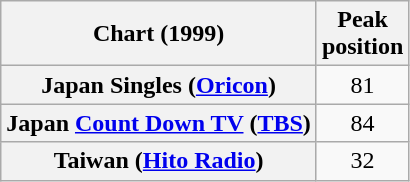<table class="wikitable plainrowheaders">
<tr>
<th>Chart (1999)</th>
<th>Peak<br>position</th>
</tr>
<tr>
<th scope="row">Japan Singles (<a href='#'>Oricon</a>)</th>
<td style="text-align:center;">81</td>
</tr>
<tr>
<th scope="row">Japan <a href='#'>Count Down TV</a> (<a href='#'>TBS</a>)</th>
<td style="text-align:center;">84</td>
</tr>
<tr>
<th scope="row">Taiwan (<a href='#'>Hito Radio</a>)</th>
<td style="text-align:center;">32</td>
</tr>
</table>
